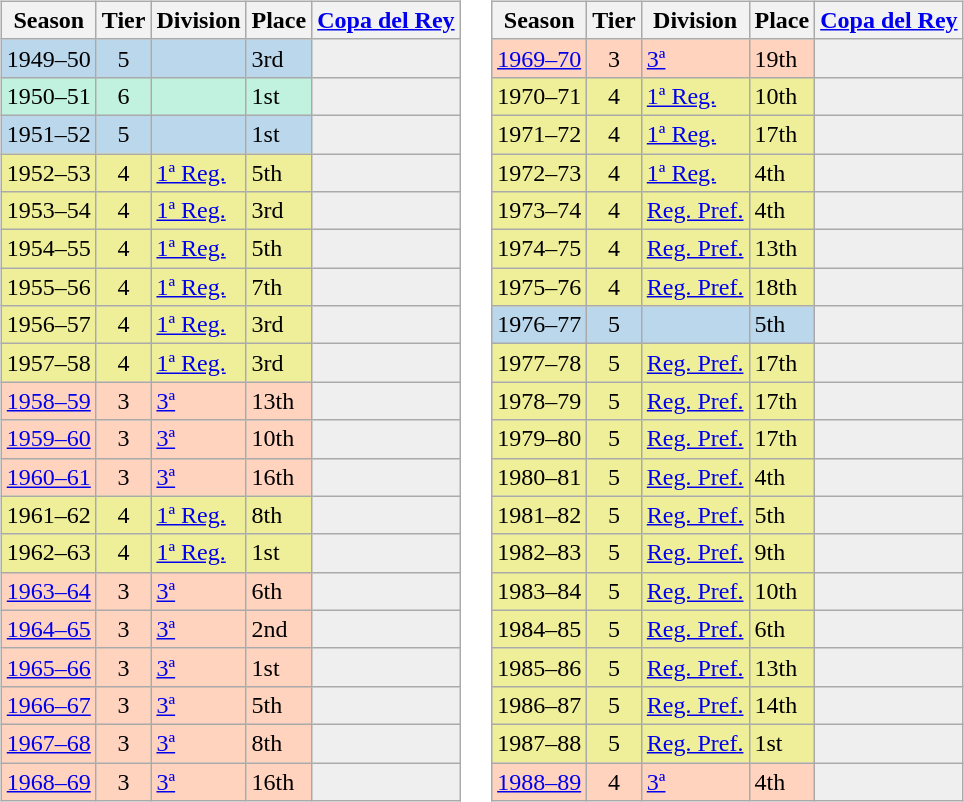<table>
<tr>
<td valign="top" width=0%><br><table class="wikitable">
<tr style="background:#f0f6fa;">
<th>Season</th>
<th>Tier</th>
<th>Division</th>
<th>Place</th>
<th><a href='#'>Copa del Rey</a></th>
</tr>
<tr>
<td style="background:#BBD7EC;">1949–50</td>
<td style="background:#BBD7EC;" align="center">5</td>
<td style="background:#BBD7EC;"></td>
<td style="background:#BBD7EC;">3rd</td>
<th style="background:#efefef;"></th>
</tr>
<tr>
<td style="background:#C0F2DF;">1950–51</td>
<td style="background:#C0F2DF;" align="center">6</td>
<td style="background:#C0F2DF;"></td>
<td style="background:#C0F2DF;">1st</td>
<th style="background:#efefef;"></th>
</tr>
<tr>
<td style="background:#BBD7EC;">1951–52</td>
<td style="background:#BBD7EC;" align="center">5</td>
<td style="background:#BBD7EC;"></td>
<td style="background:#BBD7EC;">1st</td>
<th style="background:#efefef;"></th>
</tr>
<tr>
<td style="background:#EFEF99;">1952–53</td>
<td style="background:#EFEF99;" align="center">4</td>
<td style="background:#EFEF99;"><a href='#'>1ª Reg.</a></td>
<td style="background:#EFEF99;">5th</td>
<th style="background:#efefef;"></th>
</tr>
<tr>
<td style="background:#EFEF99;">1953–54</td>
<td style="background:#EFEF99;" align="center">4</td>
<td style="background:#EFEF99;"><a href='#'>1ª Reg.</a></td>
<td style="background:#EFEF99;">3rd</td>
<th style="background:#efefef;"></th>
</tr>
<tr>
<td style="background:#EFEF99;">1954–55</td>
<td style="background:#EFEF99;" align="center">4</td>
<td style="background:#EFEF99;"><a href='#'>1ª Reg.</a></td>
<td style="background:#EFEF99;">5th</td>
<th style="background:#efefef;"></th>
</tr>
<tr>
<td style="background:#EFEF99;">1955–56</td>
<td style="background:#EFEF99;" align="center">4</td>
<td style="background:#EFEF99;"><a href='#'>1ª Reg.</a></td>
<td style="background:#EFEF99;">7th</td>
<th style="background:#efefef;"></th>
</tr>
<tr>
<td style="background:#EFEF99;">1956–57</td>
<td style="background:#EFEF99;" align="center">4</td>
<td style="background:#EFEF99;"><a href='#'>1ª Reg.</a></td>
<td style="background:#EFEF99;">3rd</td>
<th style="background:#efefef;"></th>
</tr>
<tr>
<td style="background:#EFEF99;">1957–58</td>
<td style="background:#EFEF99;" align="center">4</td>
<td style="background:#EFEF99;"><a href='#'>1ª Reg.</a></td>
<td style="background:#EFEF99;">3rd</td>
<th style="background:#efefef;"></th>
</tr>
<tr>
<td style="background:#FFD3BD;"><a href='#'>1958–59</a></td>
<td style="background:#FFD3BD;" align="center">3</td>
<td style="background:#FFD3BD;"><a href='#'>3ª</a></td>
<td style="background:#FFD3BD;">13th</td>
<td style="background:#efefef;"></td>
</tr>
<tr>
<td style="background:#FFD3BD;"><a href='#'>1959–60</a></td>
<td style="background:#FFD3BD;" align="center">3</td>
<td style="background:#FFD3BD;"><a href='#'>3ª</a></td>
<td style="background:#FFD3BD;">10th</td>
<td style="background:#efefef;"></td>
</tr>
<tr>
<td style="background:#FFD3BD;"><a href='#'>1960–61</a></td>
<td style="background:#FFD3BD;" align="center">3</td>
<td style="background:#FFD3BD;"><a href='#'>3ª</a></td>
<td style="background:#FFD3BD;">16th</td>
<td style="background:#efefef;"></td>
</tr>
<tr>
<td style="background:#EFEF99;">1961–62</td>
<td style="background:#EFEF99;" align="center">4</td>
<td style="background:#EFEF99;"><a href='#'>1ª Reg.</a></td>
<td style="background:#EFEF99;">8th</td>
<th style="background:#efefef;"></th>
</tr>
<tr>
<td style="background:#EFEF99;">1962–63</td>
<td style="background:#EFEF99;" align="center">4</td>
<td style="background:#EFEF99;"><a href='#'>1ª Reg.</a></td>
<td style="background:#EFEF99;">1st</td>
<th style="background:#efefef;"></th>
</tr>
<tr>
<td style="background:#FFD3BD;"><a href='#'>1963–64</a></td>
<td style="background:#FFD3BD;" align="center">3</td>
<td style="background:#FFD3BD;"><a href='#'>3ª</a></td>
<td style="background:#FFD3BD;">6th</td>
<td style="background:#efefef;"></td>
</tr>
<tr>
<td style="background:#FFD3BD;"><a href='#'>1964–65</a></td>
<td style="background:#FFD3BD;" align="center">3</td>
<td style="background:#FFD3BD;"><a href='#'>3ª</a></td>
<td style="background:#FFD3BD;">2nd</td>
<td style="background:#efefef;"></td>
</tr>
<tr>
<td style="background:#FFD3BD;"><a href='#'>1965–66</a></td>
<td style="background:#FFD3BD;" align="center">3</td>
<td style="background:#FFD3BD;"><a href='#'>3ª</a></td>
<td style="background:#FFD3BD;">1st</td>
<td style="background:#efefef;"></td>
</tr>
<tr>
<td style="background:#FFD3BD;"><a href='#'>1966–67</a></td>
<td style="background:#FFD3BD;" align="center">3</td>
<td style="background:#FFD3BD;"><a href='#'>3ª</a></td>
<td style="background:#FFD3BD;">5th</td>
<td style="background:#efefef;"></td>
</tr>
<tr>
<td style="background:#FFD3BD;"><a href='#'>1967–68</a></td>
<td style="background:#FFD3BD;" align="center">3</td>
<td style="background:#FFD3BD;"><a href='#'>3ª</a></td>
<td style="background:#FFD3BD;">8th</td>
<td style="background:#efefef;"></td>
</tr>
<tr>
<td style="background:#FFD3BD;"><a href='#'>1968–69</a></td>
<td style="background:#FFD3BD;" align="center">3</td>
<td style="background:#FFD3BD;"><a href='#'>3ª</a></td>
<td style="background:#FFD3BD;">16th</td>
<td style="background:#efefef;"></td>
</tr>
</table>
</td>
<td valign="top" width=0%><br><table class="wikitable">
<tr style="background:#f0f6fa;">
<th>Season</th>
<th>Tier</th>
<th>Division</th>
<th>Place</th>
<th><a href='#'>Copa del Rey</a></th>
</tr>
<tr>
<td style="background:#FFD3BD;"><a href='#'>1969–70</a></td>
<td style="background:#FFD3BD;" align="center">3</td>
<td style="background:#FFD3BD;"><a href='#'>3ª</a></td>
<td style="background:#FFD3BD;">19th</td>
<td style="background:#efefef;"></td>
</tr>
<tr>
<td style="background:#EFEF99;">1970–71</td>
<td style="background:#EFEF99;" align="center">4</td>
<td style="background:#EFEF99;"><a href='#'>1ª Reg.</a></td>
<td style="background:#EFEF99;">10th</td>
<th style="background:#efefef;"></th>
</tr>
<tr>
<td style="background:#EFEF99;">1971–72</td>
<td style="background:#EFEF99;" align="center">4</td>
<td style="background:#EFEF99;"><a href='#'>1ª Reg.</a></td>
<td style="background:#EFEF99;">17th</td>
<th style="background:#efefef;"></th>
</tr>
<tr>
<td style="background:#EFEF99;">1972–73</td>
<td style="background:#EFEF99;" align="center">4</td>
<td style="background:#EFEF99;"><a href='#'>1ª Reg.</a></td>
<td style="background:#EFEF99;">4th</td>
<th style="background:#efefef;"></th>
</tr>
<tr>
<td style="background:#EFEF99;">1973–74</td>
<td style="background:#EFEF99;" align="center">4</td>
<td style="background:#EFEF99;"><a href='#'>Reg. Pref.</a></td>
<td style="background:#EFEF99;">4th</td>
<th style="background:#efefef;"></th>
</tr>
<tr>
<td style="background:#EFEF99;">1974–75</td>
<td style="background:#EFEF99;" align="center">4</td>
<td style="background:#EFEF99;"><a href='#'>Reg. Pref.</a></td>
<td style="background:#EFEF99;">13th</td>
<th style="background:#efefef;"></th>
</tr>
<tr>
<td style="background:#EFEF99;">1975–76</td>
<td style="background:#EFEF99;" align="center">4</td>
<td style="background:#EFEF99;"><a href='#'>Reg. Pref.</a></td>
<td style="background:#EFEF99;">18th</td>
<th style="background:#efefef;"></th>
</tr>
<tr>
<td style="background:#BBD7EC;">1976–77</td>
<td style="background:#BBD7EC;" align="center">5</td>
<td style="background:#BBD7EC;"></td>
<td style="background:#BBD7EC;">5th</td>
<th style="background:#efefef;"></th>
</tr>
<tr>
<td style="background:#EFEF99;">1977–78</td>
<td style="background:#EFEF99;" align="center">5</td>
<td style="background:#EFEF99;"><a href='#'>Reg. Pref.</a></td>
<td style="background:#EFEF99;">17th</td>
<th style="background:#efefef;"></th>
</tr>
<tr>
<td style="background:#EFEF99;">1978–79</td>
<td style="background:#EFEF99;" align="center">5</td>
<td style="background:#EFEF99;"><a href='#'>Reg. Pref.</a></td>
<td style="background:#EFEF99;">17th</td>
<th style="background:#efefef;"></th>
</tr>
<tr>
<td style="background:#EFEF99;">1979–80</td>
<td style="background:#EFEF99;" align="center">5</td>
<td style="background:#EFEF99;"><a href='#'>Reg. Pref.</a></td>
<td style="background:#EFEF99;">17th</td>
<th style="background:#efefef;"></th>
</tr>
<tr>
<td style="background:#EFEF99;">1980–81</td>
<td style="background:#EFEF99;" align="center">5</td>
<td style="background:#EFEF99;"><a href='#'>Reg. Pref.</a></td>
<td style="background:#EFEF99;">4th</td>
<th style="background:#efefef;"></th>
</tr>
<tr>
<td style="background:#EFEF99;">1981–82</td>
<td style="background:#EFEF99;" align="center">5</td>
<td style="background:#EFEF99;"><a href='#'>Reg. Pref.</a></td>
<td style="background:#EFEF99;">5th</td>
<th style="background:#efefef;"></th>
</tr>
<tr>
<td style="background:#EFEF99;">1982–83</td>
<td style="background:#EFEF99;" align="center">5</td>
<td style="background:#EFEF99;"><a href='#'>Reg. Pref.</a></td>
<td style="background:#EFEF99;">9th</td>
<th style="background:#efefef;"></th>
</tr>
<tr>
<td style="background:#EFEF99;">1983–84</td>
<td style="background:#EFEF99;" align="center">5</td>
<td style="background:#EFEF99;"><a href='#'>Reg. Pref.</a></td>
<td style="background:#EFEF99;">10th</td>
<th style="background:#efefef;"></th>
</tr>
<tr>
<td style="background:#EFEF99;">1984–85</td>
<td style="background:#EFEF99;" align="center">5</td>
<td style="background:#EFEF99;"><a href='#'>Reg. Pref.</a></td>
<td style="background:#EFEF99;">6th</td>
<th style="background:#efefef;"></th>
</tr>
<tr>
<td style="background:#EFEF99;">1985–86</td>
<td style="background:#EFEF99;" align="center">5</td>
<td style="background:#EFEF99;"><a href='#'>Reg. Pref.</a></td>
<td style="background:#EFEF99;">13th</td>
<th style="background:#efefef;"></th>
</tr>
<tr>
<td style="background:#EFEF99;">1986–87</td>
<td style="background:#EFEF99;" align="center">5</td>
<td style="background:#EFEF99;"><a href='#'>Reg. Pref.</a></td>
<td style="background:#EFEF99;">14th</td>
<th style="background:#efefef;"></th>
</tr>
<tr>
<td style="background:#EFEF99;">1987–88</td>
<td style="background:#EFEF99;" align="center">5</td>
<td style="background:#EFEF99;"><a href='#'>Reg. Pref.</a></td>
<td style="background:#EFEF99;">1st</td>
<th style="background:#efefef;"></th>
</tr>
<tr>
<td style="background:#FFD3BD;"><a href='#'>1988–89</a></td>
<td style="background:#FFD3BD;" align="center">4</td>
<td style="background:#FFD3BD;"><a href='#'>3ª</a></td>
<td style="background:#FFD3BD;">4th</td>
<td style="background:#efefef;"></td>
</tr>
</table>
</td>
</tr>
</table>
